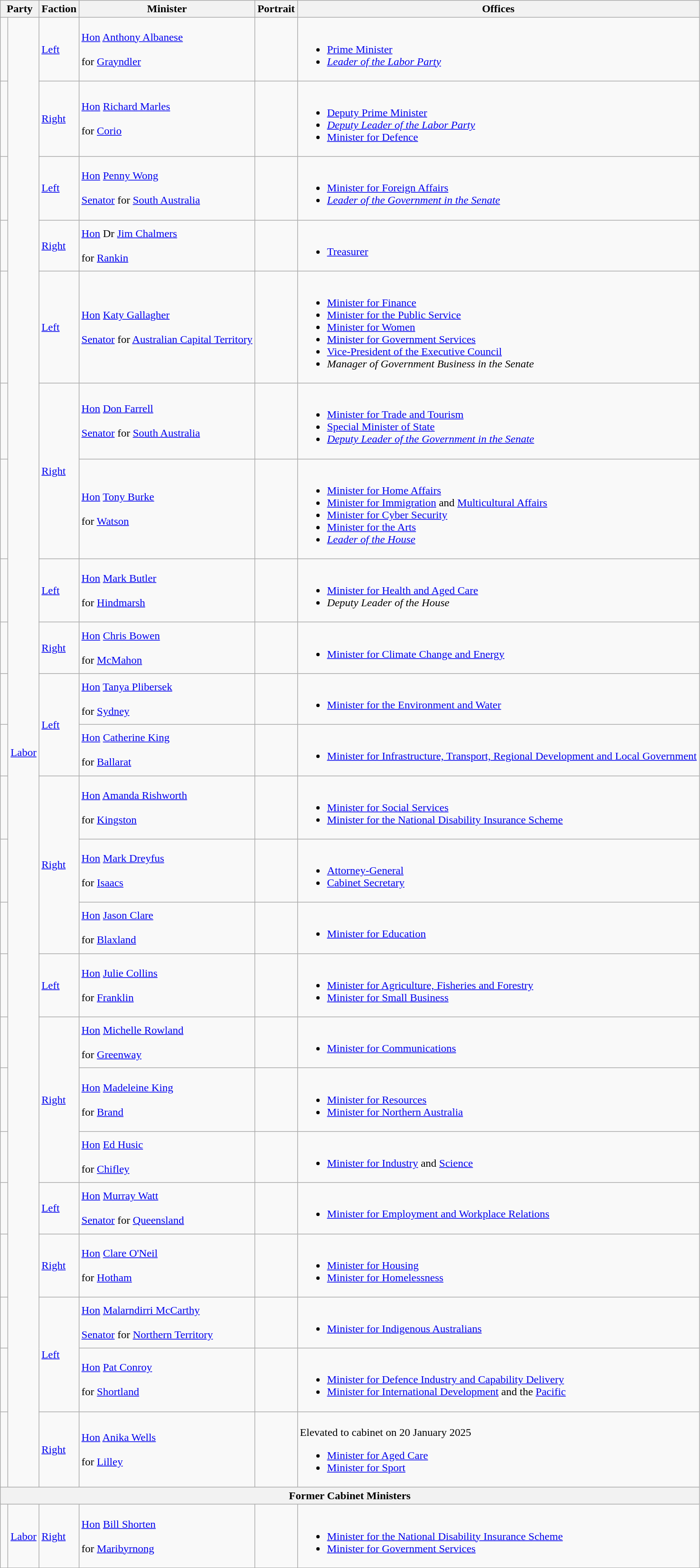<table class="wikitable sortable">
<tr>
<th colspan="2">Party</th>
<th>Faction</th>
<th>Minister</th>
<th>Portrait</th>
<th>Offices</th>
</tr>
<tr>
<td> </td>
<td rowspan=23><a href='#'>Labor</a></td>
<td><a href='#'>Left</a></td>
<td><a href='#'>Hon</a> <a href='#'>Anthony Albanese</a> <br><br> for <a href='#'>Grayndler</a> <br></td>
<td></td>
<td><br><ul><li><a href='#'>Prime Minister</a></li><li><em><a href='#'>Leader of the Labor Party</a></em></li></ul></td>
</tr>
<tr>
<td> </td>
<td><a href='#'>Right</a></td>
<td><a href='#'>Hon</a> <a href='#'>Richard Marles</a> <br><br> for <a href='#'>Corio</a> <br></td>
<td></td>
<td><br><ul><li><a href='#'>Deputy Prime Minister</a></li><li><em><a href='#'>Deputy Leader of the Labor Party</a></em></li><li><a href='#'>Minister for Defence</a></li></ul></td>
</tr>
<tr>
<td> </td>
<td><a href='#'>Left</a></td>
<td><a href='#'>Hon</a> <a href='#'>Penny Wong</a> <br><br><a href='#'>Senator</a> for <a href='#'>South Australia</a> <br></td>
<td></td>
<td><br><ul><li><a href='#'>Minister for Foreign Affairs</a></li><li><em><a href='#'>Leader of the Government in the Senate</a></em></li></ul></td>
</tr>
<tr>
<td> </td>
<td><a href='#'>Right</a></td>
<td><a href='#'>Hon</a> Dr <a href='#'>Jim Chalmers</a> <br><br> for <a href='#'>Rankin</a> <br></td>
<td></td>
<td><br><ul><li><a href='#'>Treasurer</a></li></ul></td>
</tr>
<tr>
<td> </td>
<td><a href='#'>Left</a></td>
<td><a href='#'>Hon</a> <a href='#'>Katy Gallagher</a> <br><br><a href='#'>Senator</a> for <a href='#'>Australian Capital Territory</a> <br></td>
<td></td>
<td><br><ul><li><a href='#'>Minister for Finance</a></li><li><a href='#'>Minister for the Public Service</a></li><li><a href='#'>Minister for Women</a></li><li><a href='#'>Minister for Government Services</a> </li><li><a href='#'>Vice-President of the Executive Council</a></li><li><em>Manager of Government Business in the Senate</em></li></ul></td>
</tr>
<tr>
<td> </td>
<td rowspan="2"><a href='#'>Right</a></td>
<td><a href='#'>Hon</a> <a href='#'>Don Farrell</a> <br><br><a href='#'>Senator</a> for <a href='#'>South Australia</a> <br></td>
<td></td>
<td><br><ul><li><a href='#'>Minister for Trade and Tourism</a></li><li><a href='#'>Special Minister of State</a></li><li><em><a href='#'>Deputy Leader of the Government in the Senate</a></em></li></ul></td>
</tr>
<tr>
<td> </td>
<td><a href='#'>Hon</a> <a href='#'>Tony Burke</a> <br><br> for <a href='#'>Watson</a><br></td>
<td></td>
<td><br><ul><li><a href='#'>Minister for Home Affairs</a></li><li><a href='#'>Minister for Immigration</a> and <a href='#'>Multicultural Affairs</a></li><li><a href='#'>Minister for Cyber Security</a></li><li><a href='#'>Minister for the Arts</a></li><li><em><a href='#'>Leader of the House</a></em></li></ul></td>
</tr>
<tr>
<td> </td>
<td><a href='#'>Left</a></td>
<td><a href='#'>Hon</a> <a href='#'>Mark Butler</a> <br><br> for <a href='#'>Hindmarsh</a><br></td>
<td></td>
<td><br><ul><li><a href='#'>Minister for Health and Aged Care</a></li><li><em>Deputy Leader of the House</em></li></ul></td>
</tr>
<tr>
<td> </td>
<td><a href='#'>Right</a></td>
<td><a href='#'>Hon</a> <a href='#'>Chris Bowen</a> <br><br> for <a href='#'>McMahon</a><br></td>
<td></td>
<td><br><ul><li><a href='#'>Minister for Climate Change and Energy</a></li></ul></td>
</tr>
<tr>
<td> </td>
<td rowspan="2"><a href='#'>Left</a></td>
<td><a href='#'>Hon</a> <a href='#'>Tanya Plibersek</a> <br><br> for <a href='#'>Sydney</a><br></td>
<td></td>
<td><br><ul><li><a href='#'>Minister for the Environment and Water</a></li></ul></td>
</tr>
<tr>
<td> </td>
<td><a href='#'>Hon</a> <a href='#'>Catherine King</a> <br><br> for <a href='#'>Ballarat</a><br></td>
<td></td>
<td><br><ul><li><a href='#'>Minister for Infrastructure, Transport, Regional Development and Local Government</a></li></ul></td>
</tr>
<tr>
<td> </td>
<td rowspan="3"><a href='#'>Right</a></td>
<td><a href='#'>Hon</a> <a href='#'>Amanda Rishworth</a> <br><br> for <a href='#'>Kingston</a><br></td>
<td></td>
<td><br><ul><li><a href='#'>Minister for Social Services</a></li><li><a href='#'>Minister for the National Disability Insurance Scheme</a> </li></ul></td>
</tr>
<tr>
<td> </td>
<td><a href='#'>Hon</a> <a href='#'>Mark Dreyfus</a>  <br><br> for <a href='#'>Isaacs</a> <br></td>
<td></td>
<td><br><ul><li><a href='#'>Attorney-General</a></li><li><a href='#'>Cabinet Secretary</a></li></ul></td>
</tr>
<tr>
<td> </td>
<td><a href='#'>Hon</a> <a href='#'>Jason Clare</a> <br><br> for <a href='#'>Blaxland</a><br></td>
<td></td>
<td><br><ul><li><a href='#'>Minister for Education</a></li></ul></td>
</tr>
<tr>
<td> </td>
<td><a href='#'>Left</a></td>
<td><a href='#'>Hon</a> <a href='#'>Julie Collins</a> <br><br> for <a href='#'>Franklin</a><br></td>
<td></td>
<td><br><ul><li><a href='#'>Minister for Agriculture, Fisheries and Forestry</a></li><li><a href='#'>Minister for Small Business</a></li></ul></td>
</tr>
<tr>
<td> </td>
<td rowspan="3"><a href='#'>Right</a></td>
<td><a href='#'>Hon</a> <a href='#'>Michelle Rowland</a> <br><br> for <a href='#'>Greenway</a><br></td>
<td></td>
<td><br><ul><li><a href='#'>Minister for Communications</a></li></ul></td>
</tr>
<tr>
<td> </td>
<td><a href='#'>Hon</a> <a href='#'>Madeleine King</a> <br><br> for <a href='#'>Brand</a><br></td>
<td></td>
<td><br><ul><li><a href='#'>Minister for Resources</a></li><li><a href='#'>Minister for Northern Australia</a></li></ul></td>
</tr>
<tr>
<td> </td>
<td><a href='#'>Hon</a> <a href='#'>Ed Husic</a> <br><br> for <a href='#'>Chifley</a><br></td>
<td></td>
<td><br><ul><li><a href='#'>Minister for Industry</a> and <a href='#'>Science</a></li></ul></td>
</tr>
<tr>
<td> </td>
<td><a href='#'>Left</a></td>
<td><a href='#'>Hon</a> <a href='#'>Murray Watt</a> <br><br><a href='#'>Senator</a> for <a href='#'>Queensland</a><br></td>
<td></td>
<td><br><ul><li><a href='#'>Minister for Employment and Workplace Relations</a></li></ul></td>
</tr>
<tr>
<td> </td>
<td><a href='#'>Right</a></td>
<td><a href='#'>Hon</a> <a href='#'>Clare O'Neil</a> <br><br> for <a href='#'>Hotham</a><br></td>
<td></td>
<td><br><ul><li><a href='#'>Minister for Housing</a></li><li><a href='#'>Minister for Homelessness</a></li></ul></td>
</tr>
<tr>
<td> </td>
<td rowspan="2"><a href='#'>Left</a></td>
<td><a href='#'>Hon</a> <a href='#'>Malarndirri McCarthy</a><br><br><a href='#'>Senator</a> for <a href='#'>Northern Territory</a><br></td>
<td></td>
<td><br><ul><li><a href='#'>Minister for Indigenous Australians</a></li></ul></td>
</tr>
<tr>
<td> </td>
<td><a href='#'>Hon</a> <a href='#'>Pat Conroy</a> <br><br> for <a href='#'>Shortland</a><br></td>
<td></td>
<td><br><ul><li><a href='#'>Minister for Defence Industry and Capability Delivery</a></li><li><a href='#'>Minister for International Development</a> and the <a href='#'>Pacific</a></li></ul></td>
</tr>
<tr>
<td> </td>
<td><a href='#'>Right</a></td>
<td><a href='#'>Hon</a> <a href='#'>Anika Wells</a> <br><br> for <a href='#'>Lilley</a><br></td>
<td></td>
<td><br>Elevated to cabinet on 20 January 2025<ul><li><a href='#'>Minister for Aged Care</a></li><li><a href='#'>Minister for Sport</a></li></ul></td>
</tr>
<tr>
<th colspan="6">Former Cabinet Ministers</th>
</tr>
<tr>
<td> </td>
<td><a href='#'>Labor</a></td>
<td><a href='#'>Right</a></td>
<td><a href='#'>Hon</a> <a href='#'>Bill Shorten</a> <br><br> for <a href='#'>Maribyrnong</a> <br></td>
<td></td>
<td><br><ul><li><a href='#'>Minister for the National Disability Insurance Scheme</a> </li><li><a href='#'>Minister for Government Services</a> </li></ul></td>
</tr>
</table>
